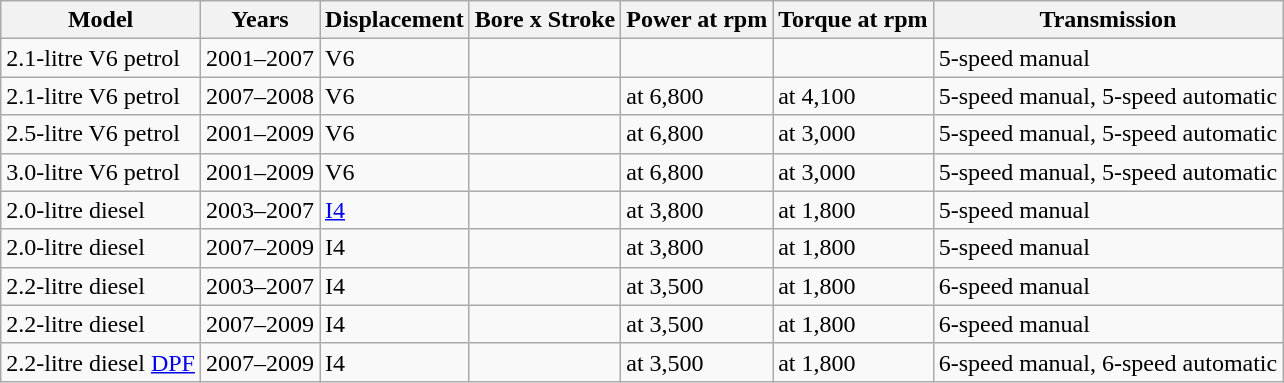<table class="wikitable">
<tr>
<th>Model</th>
<th>Years</th>
<th>Displacement</th>
<th>Bore x Stroke</th>
<th>Power at rpm</th>
<th>Torque at rpm</th>
<th>Transmission</th>
</tr>
<tr>
<td>2.1-litre V6 petrol</td>
<td>2001–2007</td>
<td> V6</td>
<td></td>
<td></td>
<td></td>
<td>5-speed manual</td>
</tr>
<tr>
<td>2.1-litre V6 petrol</td>
<td>2007–2008</td>
<td> V6</td>
<td></td>
<td> at 6,800</td>
<td> at 4,100</td>
<td>5-speed manual, 5-speed automatic</td>
</tr>
<tr>
<td>2.5-litre V6 petrol</td>
<td>2001–2009</td>
<td> V6</td>
<td></td>
<td> at 6,800</td>
<td> at 3,000</td>
<td>5-speed manual, 5-speed automatic</td>
</tr>
<tr>
<td>3.0-litre V6 petrol</td>
<td>2001–2009</td>
<td> V6</td>
<td></td>
<td> at 6,800</td>
<td> at 3,000</td>
<td>5-speed manual, 5-speed automatic</td>
</tr>
<tr>
<td>2.0-litre diesel</td>
<td>2003–2007</td>
<td> <a href='#'>I4</a></td>
<td></td>
<td> at 3,800</td>
<td> at 1,800</td>
<td>5-speed manual</td>
</tr>
<tr>
<td>2.0-litre diesel</td>
<td>2007–2009</td>
<td> I4</td>
<td></td>
<td> at 3,800</td>
<td> at 1,800</td>
<td>5-speed manual</td>
</tr>
<tr>
<td>2.2-litre diesel</td>
<td>2003–2007</td>
<td> I4</td>
<td></td>
<td> at 3,500</td>
<td> at 1,800</td>
<td>6-speed manual</td>
</tr>
<tr>
<td>2.2-litre diesel</td>
<td>2007–2009</td>
<td> I4</td>
<td></td>
<td> at 3,500</td>
<td> at 1,800</td>
<td>6-speed manual</td>
</tr>
<tr>
<td>2.2-litre diesel <a href='#'>DPF</a></td>
<td>2007–2009</td>
<td> I4</td>
<td></td>
<td> at 3,500</td>
<td> at 1,800</td>
<td>6-speed manual, 6-speed automatic</td>
</tr>
</table>
